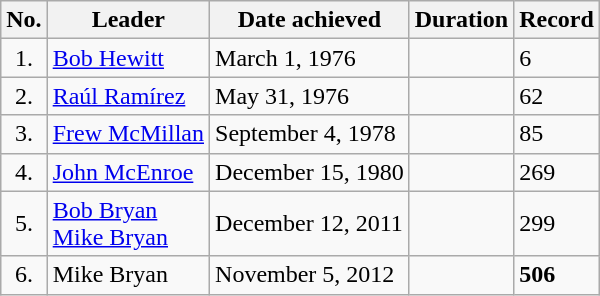<table class="wikitable sortable">
<tr>
<th scope="col">No.</th>
<th scope="col">Leader</th>
<th scope="col">Date achieved</th>
<th scope="col">Duration</th>
<th scope="col">Record</th>
</tr>
<tr>
<td style="text-align:center">1.</td>
<td> <a href='#'>Bob Hewitt</a></td>
<td>March 1, 1976</td>
<td></td>
<td>6</td>
</tr>
<tr>
<td style="text-align:center">2.</td>
<td> <a href='#'>Raúl Ramírez</a></td>
<td>May 31, 1976</td>
<td></td>
<td>62</td>
</tr>
<tr>
<td style="text-align:center">3.</td>
<td> <a href='#'>Frew McMillan</a></td>
<td>September 4, 1978</td>
<td></td>
<td>85</td>
</tr>
<tr>
<td style="text-align:center">4.</td>
<td> <a href='#'>John McEnroe</a></td>
<td>December 15, 1980</td>
<td></td>
<td>269</td>
</tr>
<tr>
<td style="text-align:center">5.</td>
<td> <a href='#'>Bob Bryan</a><br> <a href='#'>Mike Bryan</a></td>
<td>December 12, 2011</td>
<td></td>
<td>299</td>
</tr>
<tr>
<td style="text-align:center">6.</td>
<td> Mike Bryan</td>
<td>November 5, 2012</td>
<td></td>
<td><strong>506</strong></td>
</tr>
</table>
